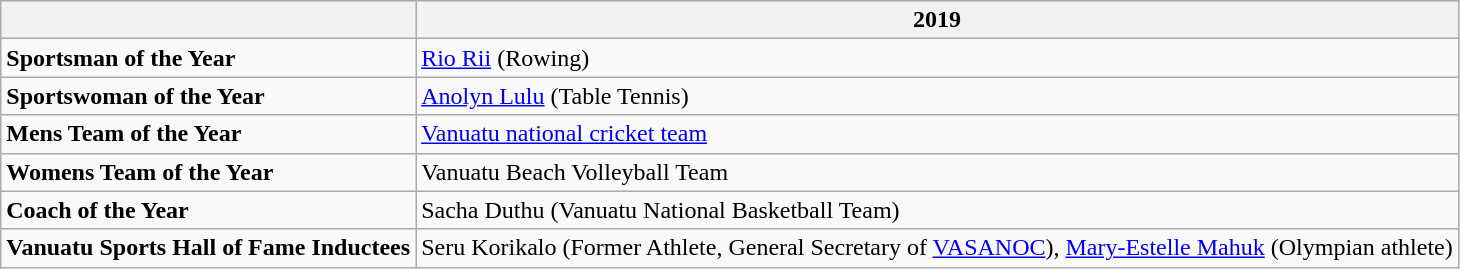<table class="wikitable">
<tr>
<th></th>
<th>2019</th>
</tr>
<tr>
<td><strong>Sportsman of the Year</strong></td>
<td><a href='#'>Rio Rii</a> (Rowing)</td>
</tr>
<tr>
<td><strong>Sportswoman of the Year</strong></td>
<td><a href='#'>Anolyn Lulu</a> (Table Tennis)</td>
</tr>
<tr>
<td><strong>Mens Team of the Year</strong></td>
<td><a href='#'>Vanuatu national cricket team</a></td>
</tr>
<tr>
<td><strong>Womens Team of the Year</strong></td>
<td>Vanuatu Beach Volleyball Team</td>
</tr>
<tr>
<td><strong>Coach of the Year</strong></td>
<td>Sacha Duthu (Vanuatu National Basketball Team)</td>
</tr>
<tr>
<td><strong>Vanuatu Sports Hall of Fame Inductees</strong></td>
<td>Seru Korikalo (Former Athlete, General Secretary of <a href='#'>VASANOC</a>), <a href='#'>Mary-Estelle Mahuk</a> (Olympian athlete)</td>
</tr>
</table>
